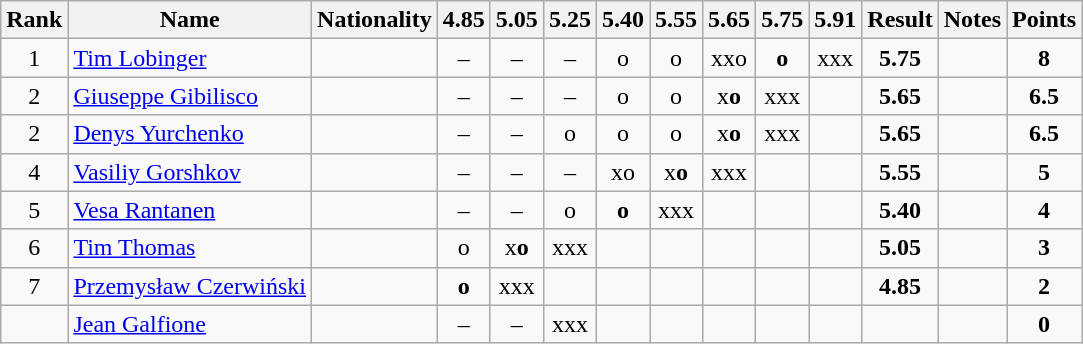<table class="wikitable sortable" style="text-align:center">
<tr>
<th>Rank</th>
<th>Name</th>
<th>Nationality</th>
<th>4.85</th>
<th>5.05</th>
<th>5.25</th>
<th>5.40</th>
<th>5.55</th>
<th>5.65</th>
<th>5.75</th>
<th>5.91</th>
<th>Result</th>
<th>Notes</th>
<th>Points</th>
</tr>
<tr>
<td>1</td>
<td align=left><a href='#'>Tim Lobinger</a></td>
<td align=left></td>
<td>–</td>
<td>–</td>
<td>–</td>
<td>o</td>
<td>o</td>
<td>xxo</td>
<td><strong>o</strong></td>
<td>xxx</td>
<td><strong>5.75</strong></td>
<td></td>
<td><strong>8</strong></td>
</tr>
<tr>
<td>2</td>
<td align=left><a href='#'>Giuseppe Gibilisco</a></td>
<td align=left></td>
<td>–</td>
<td>–</td>
<td>–</td>
<td>o</td>
<td>o</td>
<td>x<strong>o</strong></td>
<td>xxx</td>
<td></td>
<td><strong>5.65</strong></td>
<td></td>
<td><strong>6.5</strong></td>
</tr>
<tr>
<td>2</td>
<td align=left><a href='#'>Denys Yurchenko</a></td>
<td align=left></td>
<td>–</td>
<td>–</td>
<td>o</td>
<td>o</td>
<td>o</td>
<td>x<strong>o</strong></td>
<td>xxx</td>
<td></td>
<td><strong>5.65</strong></td>
<td></td>
<td><strong>6.5</strong></td>
</tr>
<tr>
<td>4</td>
<td align=left><a href='#'>Vasiliy Gorshkov</a></td>
<td align=left></td>
<td>–</td>
<td>–</td>
<td>–</td>
<td>xo</td>
<td>x<strong>o</strong></td>
<td>xxx</td>
<td></td>
<td></td>
<td><strong>5.55</strong></td>
<td></td>
<td><strong>5</strong></td>
</tr>
<tr>
<td>5</td>
<td align=left><a href='#'>Vesa Rantanen</a></td>
<td align=left></td>
<td>–</td>
<td>–</td>
<td>o</td>
<td><strong>o</strong></td>
<td>xxx</td>
<td></td>
<td></td>
<td></td>
<td><strong>5.40</strong></td>
<td></td>
<td><strong>4</strong></td>
</tr>
<tr>
<td>6</td>
<td align=left><a href='#'>Tim Thomas</a></td>
<td align=left></td>
<td>o</td>
<td>x<strong>o</strong></td>
<td>xxx</td>
<td></td>
<td></td>
<td></td>
<td></td>
<td></td>
<td><strong>5.05</strong></td>
<td></td>
<td><strong>3</strong></td>
</tr>
<tr>
<td>7</td>
<td align=left><a href='#'>Przemysław Czerwiński</a></td>
<td align=left></td>
<td><strong>o</strong></td>
<td>xxx</td>
<td></td>
<td></td>
<td></td>
<td></td>
<td></td>
<td></td>
<td><strong>4.85</strong></td>
<td></td>
<td><strong>2</strong></td>
</tr>
<tr>
<td></td>
<td align=left><a href='#'>Jean Galfione</a></td>
<td align=left></td>
<td>–</td>
<td>–</td>
<td>xxx</td>
<td></td>
<td></td>
<td></td>
<td></td>
<td></td>
<td><strong></strong></td>
<td></td>
<td><strong>0</strong></td>
</tr>
</table>
